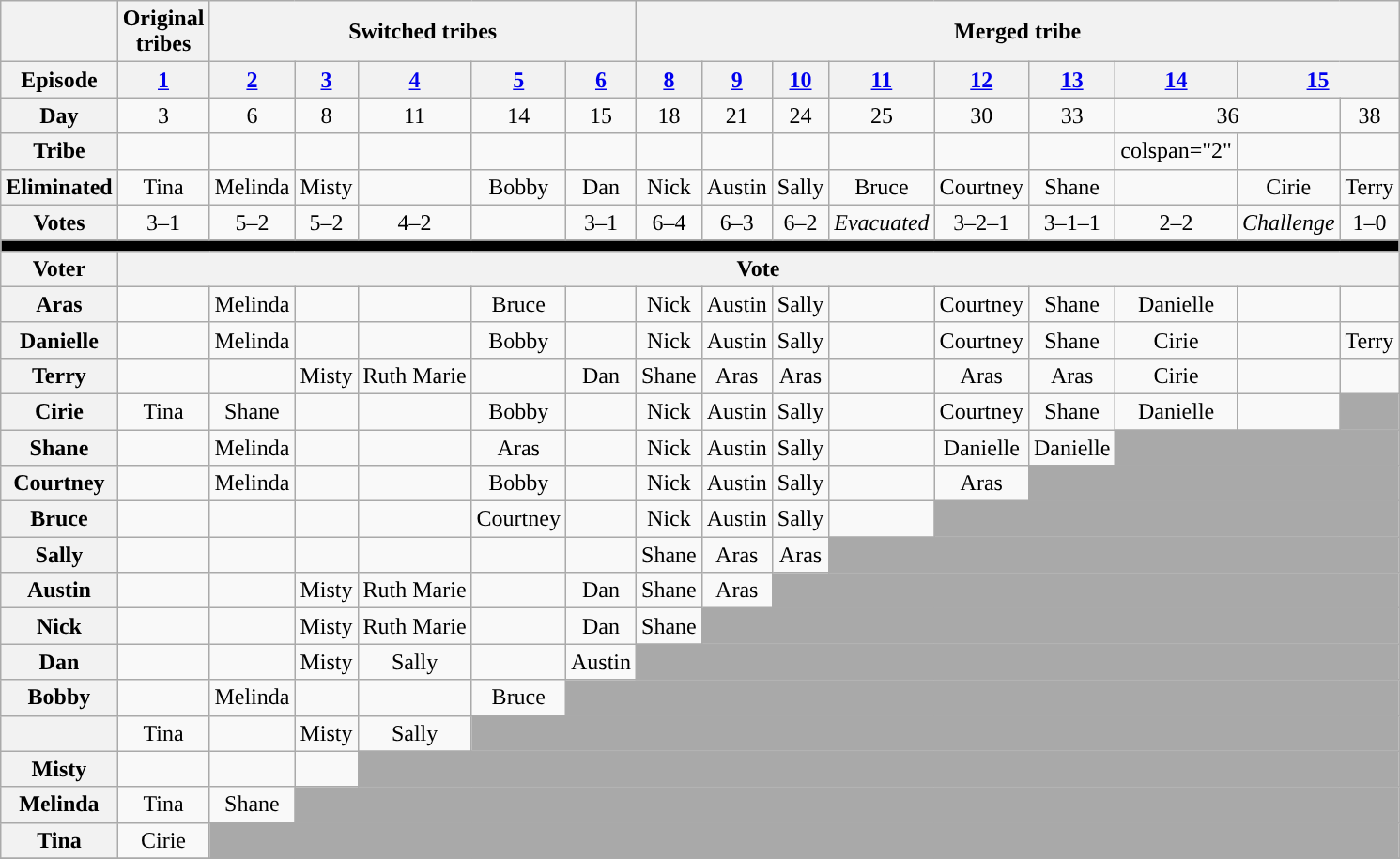<table class="wikitable" style="text-align:center;">
<tr>
<th></th>
<th>Original<br>tribes</th>
<th colspan=5>Switched tribes</th>
<th colspan=9>Merged tribe</th>
</tr>
<tr>
<th>Episode</th>
<th><a href='#'>1</a></th>
<th><a href='#'>2</a></th>
<th><a href='#'>3</a></th>
<th><a href='#'>4</a></th>
<th><a href='#'>5</a></th>
<th><a href='#'>6</a></th>
<th><a href='#'>8</a></th>
<th><a href='#'>9</a></th>
<th><a href='#'>10</a></th>
<th><a href='#'>11</a></th>
<th><a href='#'>12</a></th>
<th><a href='#'>13</a></th>
<th><a href='#'>14</a></th>
<th colspan=2><a href='#'>15</a></th>
</tr>
<tr>
<th>Day</th>
<td>3</td>
<td>6</td>
<td>8</td>
<td>11</td>
<td>14</td>
<td>15</td>
<td>18</td>
<td>21</td>
<td>24</td>
<td>25</td>
<td>30</td>
<td>33</td>
<td colspan="2">36</td>
<td>38</td>
</tr>
<tr>
<th>Tribe</th>
<td></td>
<td></td>
<td></td>
<td></td>
<td></td>
<td></td>
<td></td>
<td></td>
<td></td>
<td></td>
<td></td>
<td></td>
<td>colspan="2" </td>
<td></td>
</tr>
<tr>
<th>Eliminated</th>
<td>Tina</td>
<td>Melinda</td>
<td>Misty</td>
<td></td>
<td>Bobby</td>
<td>Dan</td>
<td>Nick</td>
<td>Austin</td>
<td>Sally</td>
<td>Bruce</td>
<td>Courtney</td>
<td>Shane</td>
<td></td>
<td>Cirie</td>
<td>Terry</td>
</tr>
<tr>
<th>Votes</th>
<td>3–1</td>
<td>5–2</td>
<td>5–2</td>
<td>4–2</td>
<td></td>
<td>3–1</td>
<td>6–4</td>
<td>6–3</td>
<td>6–2</td>
<td><em>Evacuated</em></td>
<td>3–2–1</td>
<td>3–1–1</td>
<td>2–2</td>
<td><em>Challenge</em></td>
<td>1–0</td>
</tr>
<tr>
<td colspan=18 bgcolor=black></td>
</tr>
<tr>
<th>Voter</th>
<th colspan=15>Vote</th>
</tr>
<tr>
<th>Aras</th>
<td></td>
<td>Melinda</td>
<td></td>
<td></td>
<td>Bruce</td>
<td></td>
<td>Nick</td>
<td>Austin</td>
<td>Sally</td>
<td></td>
<td>Courtney</td>
<td>Shane</td>
<td>Danielle</td>
<td></td>
<td></td>
</tr>
<tr>
<th>Danielle</th>
<td></td>
<td>Melinda</td>
<td></td>
<td></td>
<td>Bobby</td>
<td></td>
<td>Nick</td>
<td>Austin</td>
<td>Sally</td>
<td></td>
<td>Courtney</td>
<td>Shane</td>
<td>Cirie</td>
<td></td>
<td>Terry</td>
</tr>
<tr>
<th>Terry</th>
<td></td>
<td></td>
<td>Misty</td>
<td>Ruth Marie</td>
<td></td>
<td>Dan</td>
<td>Shane</td>
<td>Aras</td>
<td>Aras</td>
<td></td>
<td>Aras</td>
<td>Aras</td>
<td>Cirie</td>
<td></td>
<td></td>
</tr>
<tr>
<th>Cirie</th>
<td>Tina</td>
<td>Shane</td>
<td></td>
<td></td>
<td>Bobby</td>
<td></td>
<td>Nick</td>
<td>Austin</td>
<td>Sally</td>
<td></td>
<td>Courtney</td>
<td>Shane</td>
<td>Danielle</td>
<td></td>
<td colspan=1 bgcolor="darkgray"></td>
</tr>
<tr>
<th>Shane</th>
<td></td>
<td>Melinda</td>
<td></td>
<td></td>
<td>Aras</td>
<td></td>
<td>Nick</td>
<td>Austin</td>
<td>Sally</td>
<td></td>
<td>Danielle</td>
<td>Danielle</td>
<td colspan=3 bgcolor="darkgray"></td>
</tr>
<tr>
<th>Courtney</th>
<td></td>
<td>Melinda</td>
<td></td>
<td></td>
<td>Bobby</td>
<td></td>
<td>Nick</td>
<td>Austin</td>
<td>Sally</td>
<td></td>
<td>Aras</td>
<td colspan=4 bgcolor="darkgray"></td>
</tr>
<tr>
<th>Bruce</th>
<td></td>
<td></td>
<td></td>
<td></td>
<td>Courtney</td>
<td></td>
<td>Nick</td>
<td>Austin</td>
<td>Sally</td>
<td></td>
<td colspan=5 bgcolor="darkgray"></td>
</tr>
<tr>
<th>Sally</th>
<td></td>
<td></td>
<td></td>
<td></td>
<td></td>
<td></td>
<td>Shane</td>
<td>Aras</td>
<td>Aras</td>
<td colspan=6 bgcolor="darkgray"></td>
</tr>
<tr>
<th>Austin</th>
<td></td>
<td></td>
<td>Misty</td>
<td>Ruth Marie</td>
<td></td>
<td>Dan</td>
<td>Shane</td>
<td>Aras</td>
<td colspan=7 bgcolor="darkgray"></td>
</tr>
<tr>
<th>Nick</th>
<td></td>
<td></td>
<td>Misty</td>
<td>Ruth Marie</td>
<td></td>
<td>Dan</td>
<td>Shane</td>
<td colspan=8 bgcolor="darkgray"></td>
</tr>
<tr>
<th>Dan</th>
<td></td>
<td></td>
<td>Misty</td>
<td>Sally</td>
<td></td>
<td>Austin</td>
<td colspan=9 bgcolor="darkgray"></td>
</tr>
<tr>
<th>Bobby</th>
<td></td>
<td>Melinda</td>
<td></td>
<td></td>
<td>Bruce</td>
<td colspan=10 bgcolor="darkgray"></td>
</tr>
<tr>
<th></th>
<td>Tina</td>
<td></td>
<td>Misty</td>
<td>Sally</td>
<td colspan=11 bgcolor="darkgray"></td>
</tr>
<tr>
<th>Misty</th>
<td></td>
<td></td>
<td></td>
<td colspan=12 bgcolor="darkgray"></td>
</tr>
<tr>
<th>Melinda</th>
<td>Tina</td>
<td>Shane</td>
<td colspan=13 bgcolor="darkgray"></td>
</tr>
<tr>
<th>Tina</th>
<td>Cirie</td>
<td colspan=14 bgcolor="darkgray"></td>
</tr>
<tr>
</tr>
</table>
